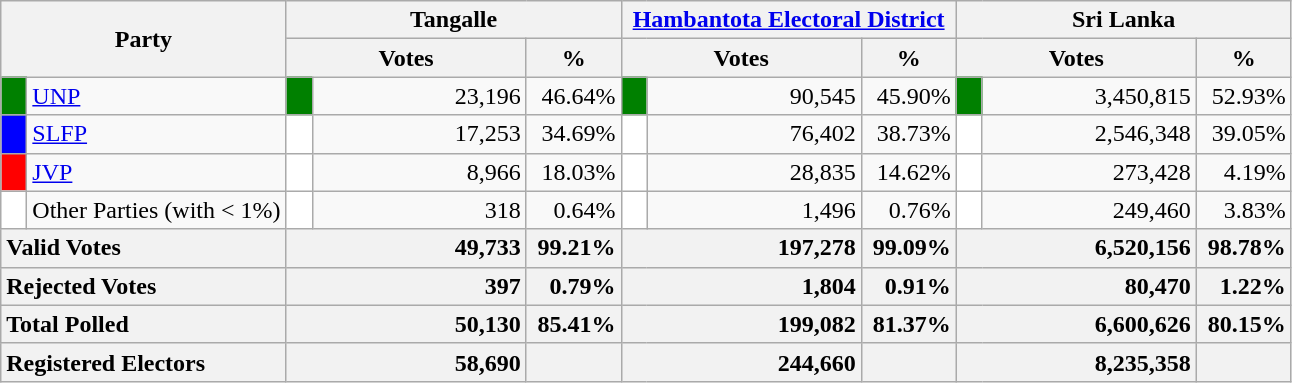<table class="wikitable">
<tr>
<th colspan="2" width="144px"rowspan="2">Party</th>
<th colspan="3" width="216px">Tangalle</th>
<th colspan="3" width="216px"><a href='#'>Hambantota Electoral District</a></th>
<th colspan="3" width="216px">Sri Lanka</th>
</tr>
<tr>
<th colspan="2" width="144px">Votes</th>
<th>%</th>
<th colspan="2" width="144px">Votes</th>
<th>%</th>
<th colspan="2" width="144px">Votes</th>
<th>%</th>
</tr>
<tr>
<td style="background-color:green;" width="10px"></td>
<td style="text-align:left;"><a href='#'>UNP</a></td>
<td style="background-color:green;" width="10px"></td>
<td style="text-align:right;">23,196</td>
<td style="text-align:right;">46.64%</td>
<td style="background-color:green;" width="10px"></td>
<td style="text-align:right;">90,545</td>
<td style="text-align:right;">45.90%</td>
<td style="background-color:green;" width="10px"></td>
<td style="text-align:right;">3,450,815</td>
<td style="text-align:right;">52.93%</td>
</tr>
<tr>
<td style="background-color:blue;" width="10px"></td>
<td style="text-align:left;"><a href='#'>SLFP</a></td>
<td style="background-color:white;" width="10px"></td>
<td style="text-align:right;">17,253</td>
<td style="text-align:right;">34.69%</td>
<td style="background-color:white;" width="10px"></td>
<td style="text-align:right;">76,402</td>
<td style="text-align:right;">38.73%</td>
<td style="background-color:white;" width="10px"></td>
<td style="text-align:right;">2,546,348</td>
<td style="text-align:right;">39.05%</td>
</tr>
<tr>
<td style="background-color:red;" width="10px"></td>
<td style="text-align:left;"><a href='#'>JVP</a></td>
<td style="background-color:white;" width="10px"></td>
<td style="text-align:right;">8,966</td>
<td style="text-align:right;">18.03%</td>
<td style="background-color:white;" width="10px"></td>
<td style="text-align:right;">28,835</td>
<td style="text-align:right;">14.62%</td>
<td style="background-color:white;" width="10px"></td>
<td style="text-align:right;">273,428</td>
<td style="text-align:right;">4.19%</td>
</tr>
<tr>
<td style="background-color:white;" width="10px"></td>
<td style="text-align:left;">Other Parties (with < 1%)</td>
<td style="background-color:white;" width="10px"></td>
<td style="text-align:right;">318</td>
<td style="text-align:right;">0.64%</td>
<td style="background-color:white;" width="10px"></td>
<td style="text-align:right;">1,496</td>
<td style="text-align:right;">0.76%</td>
<td style="background-color:white;" width="10px"></td>
<td style="text-align:right;">249,460</td>
<td style="text-align:right;">3.83%</td>
</tr>
<tr>
<th colspan="2" width="144px"style="text-align:left;">Valid Votes</th>
<th style="text-align:right;"colspan="2" width="144px">49,733</th>
<th style="text-align:right;">99.21%</th>
<th style="text-align:right;"colspan="2" width="144px">197,278</th>
<th style="text-align:right;">99.09%</th>
<th style="text-align:right;"colspan="2" width="144px">6,520,156</th>
<th style="text-align:right;">98.78%</th>
</tr>
<tr>
<th colspan="2" width="144px"style="text-align:left;">Rejected Votes</th>
<th style="text-align:right;"colspan="2" width="144px">397</th>
<th style="text-align:right;">0.79%</th>
<th style="text-align:right;"colspan="2" width="144px">1,804</th>
<th style="text-align:right;">0.91%</th>
<th style="text-align:right;"colspan="2" width="144px">80,470</th>
<th style="text-align:right;">1.22%</th>
</tr>
<tr>
<th colspan="2" width="144px"style="text-align:left;">Total Polled</th>
<th style="text-align:right;"colspan="2" width="144px">50,130</th>
<th style="text-align:right;">85.41%</th>
<th style="text-align:right;"colspan="2" width="144px">199,082</th>
<th style="text-align:right;">81.37%</th>
<th style="text-align:right;"colspan="2" width="144px">6,600,626</th>
<th style="text-align:right;">80.15%</th>
</tr>
<tr>
<th colspan="2" width="144px"style="text-align:left;">Registered Electors</th>
<th style="text-align:right;"colspan="2" width="144px">58,690</th>
<th></th>
<th style="text-align:right;"colspan="2" width="144px">244,660</th>
<th></th>
<th style="text-align:right;"colspan="2" width="144px">8,235,358</th>
<th></th>
</tr>
</table>
